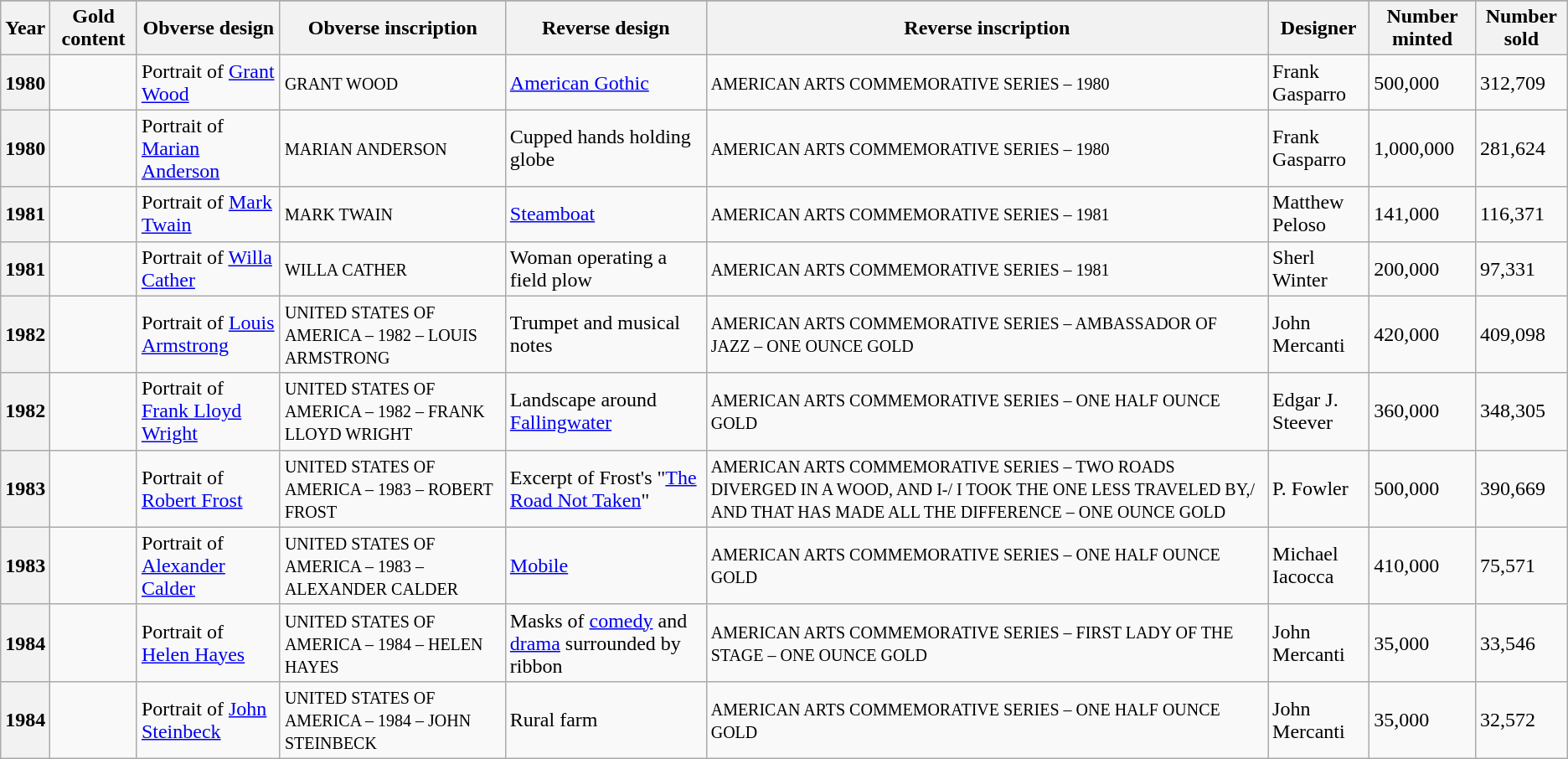<table class="wikitable sortable plainrowheaders">
<tr>
</tr>
<tr>
<th scope="col">Year</th>
<th scope="col">Gold content</th>
<th scope="col">Obverse design</th>
<th scope="col">Obverse inscription</th>
<th scope="col">Reverse design</th>
<th scope="col">Reverse inscription</th>
<th scope="col">Designer</th>
<th scope="col">Number minted</th>
<th scope="col">Number sold</th>
</tr>
<tr>
<th scope="row">1980</th>
<td></td>
<td>Portrait of <a href='#'>Grant Wood</a></td>
<td><small>GRANT WOOD</small></td>
<td><a href='#'>American Gothic</a></td>
<td><small>AMERICAN ARTS COMMEMORATIVE SERIES – 1980</small></td>
<td>Frank Gasparro</td>
<td>500,000</td>
<td>312,709</td>
</tr>
<tr>
<th scope="row">1980</th>
<td></td>
<td>Portrait of <a href='#'>Marian Anderson</a></td>
<td><small>MARIAN ANDERSON</small></td>
<td>Cupped hands holding globe</td>
<td><small>AMERICAN ARTS COMMEMORATIVE SERIES – 1980</small></td>
<td>Frank Gasparro</td>
<td>1,000,000</td>
<td>281,624</td>
</tr>
<tr>
<th scope="row">1981</th>
<td></td>
<td>Portrait of <a href='#'>Mark Twain</a></td>
<td><small>MARK TWAIN</small></td>
<td><a href='#'>Steamboat</a></td>
<td><small>AMERICAN ARTS COMMEMORATIVE SERIES – 1981</small></td>
<td>Matthew Peloso</td>
<td>141,000</td>
<td>116,371</td>
</tr>
<tr>
<th scope="row">1981</th>
<td></td>
<td>Portrait of <a href='#'>Willa Cather</a></td>
<td><small>WILLA CATHER</small></td>
<td>Woman operating a field plow</td>
<td><small>AMERICAN ARTS COMMEMORATIVE SERIES – 1981</small></td>
<td>Sherl Winter</td>
<td>200,000</td>
<td>97,331</td>
</tr>
<tr>
<th scope="row">1982</th>
<td></td>
<td>Portrait of <a href='#'>Louis Armstrong</a></td>
<td><small>UNITED STATES OF AMERICA – 1982 – LOUIS ARMSTRONG</small></td>
<td>Trumpet and musical notes</td>
<td><small>AMERICAN ARTS COMMEMORATIVE SERIES – AMBASSADOR OF JAZZ – ONE OUNCE GOLD</small></td>
<td>John Mercanti</td>
<td>420,000</td>
<td>409,098</td>
</tr>
<tr>
<th scope="row">1982</th>
<td></td>
<td>Portrait of <a href='#'>Frank Lloyd Wright</a></td>
<td><small>UNITED STATES OF AMERICA – 1982 – FRANK LLOYD WRIGHT</small></td>
<td>Landscape around <a href='#'>Fallingwater</a></td>
<td><small>AMERICAN ARTS COMMEMORATIVE SERIES – ONE HALF OUNCE GOLD</small></td>
<td>Edgar J. Steever</td>
<td>360,000</td>
<td>348,305</td>
</tr>
<tr>
<th scope="row">1983</th>
<td></td>
<td>Portrait of <a href='#'>Robert Frost</a></td>
<td><small>UNITED STATES OF AMERICA – 1983 – ROBERT FROST</small></td>
<td>Excerpt of Frost's "<a href='#'>The Road Not Taken</a>"</td>
<td><small>AMERICAN ARTS COMMEMORATIVE SERIES – TWO ROADS DIVERGED IN A WOOD, AND I-/ I TOOK THE ONE LESS TRAVELED BY,/ AND THAT HAS MADE ALL THE DIFFERENCE – ONE OUNCE GOLD</small></td>
<td>P. Fowler</td>
<td>500,000</td>
<td>390,669</td>
</tr>
<tr>
<th scope="row">1983</th>
<td></td>
<td>Portrait of <a href='#'>Alexander Calder</a></td>
<td><small>UNITED STATES OF AMERICA – 1983 – ALEXANDER CALDER</small></td>
<td><a href='#'>Mobile</a></td>
<td><small>AMERICAN ARTS COMMEMORATIVE SERIES – ONE HALF OUNCE GOLD</small></td>
<td>Michael Iacocca</td>
<td>410,000</td>
<td>75,571</td>
</tr>
<tr>
<th scope="row">1984</th>
<td></td>
<td>Portrait of <a href='#'>Helen Hayes</a></td>
<td><small>UNITED STATES OF AMERICA – 1984 – HELEN HAYES</small></td>
<td>Masks of <a href='#'>comedy</a> and <a href='#'>drama</a> surrounded by ribbon</td>
<td><small>AMERICAN ARTS COMMEMORATIVE SERIES – FIRST LADY OF THE STAGE – ONE OUNCE GOLD</small></td>
<td>John Mercanti</td>
<td>35,000</td>
<td>33,546</td>
</tr>
<tr>
<th scope="row">1984</th>
<td></td>
<td>Portrait of <a href='#'>John Steinbeck</a></td>
<td><small>UNITED STATES OF AMERICA – 1984 – JOHN STEINBECK</small></td>
<td>Rural farm</td>
<td><small>AMERICAN ARTS COMMEMORATIVE SERIES – ONE HALF OUNCE GOLD</small></td>
<td>John Mercanti</td>
<td>35,000</td>
<td>32,572</td>
</tr>
</table>
